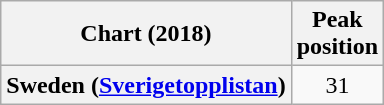<table class="wikitable plainrowheaders" style="text-align:center">
<tr>
<th>Chart (2018)</th>
<th>Peak<br>position</th>
</tr>
<tr>
<th scope="row">Sweden (<a href='#'>Sverigetopplistan</a>)</th>
<td>31</td>
</tr>
</table>
